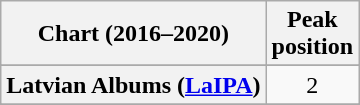<table class="wikitable sortable plainrowheaders" style="text-align:center">
<tr>
<th scope="col">Chart (2016–2020)</th>
<th scope="col">Peak<br> position</th>
</tr>
<tr>
</tr>
<tr>
</tr>
<tr>
</tr>
<tr>
</tr>
<tr>
</tr>
<tr>
</tr>
<tr>
</tr>
<tr>
</tr>
<tr>
</tr>
<tr>
</tr>
<tr>
</tr>
<tr>
<th scope="row">Latvian Albums (<a href='#'>LaIPA</a>)</th>
<td>2</td>
</tr>
<tr>
</tr>
<tr>
</tr>
<tr>
</tr>
<tr>
</tr>
<tr>
</tr>
<tr>
</tr>
<tr>
</tr>
<tr>
</tr>
</table>
